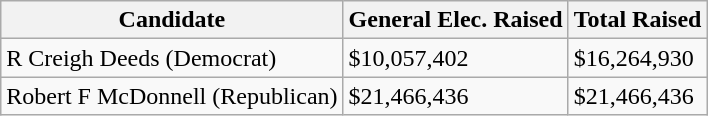<table class="wikitable">
<tr>
<th>Candidate</th>
<th>General Elec. Raised</th>
<th>Total Raised</th>
</tr>
<tr>
<td>R Creigh Deeds (Democrat)</td>
<td>$10,057,402</td>
<td>$16,264,930</td>
</tr>
<tr>
<td>Robert F McDonnell (Republican)</td>
<td>$21,466,436</td>
<td>$21,466,436</td>
</tr>
</table>
